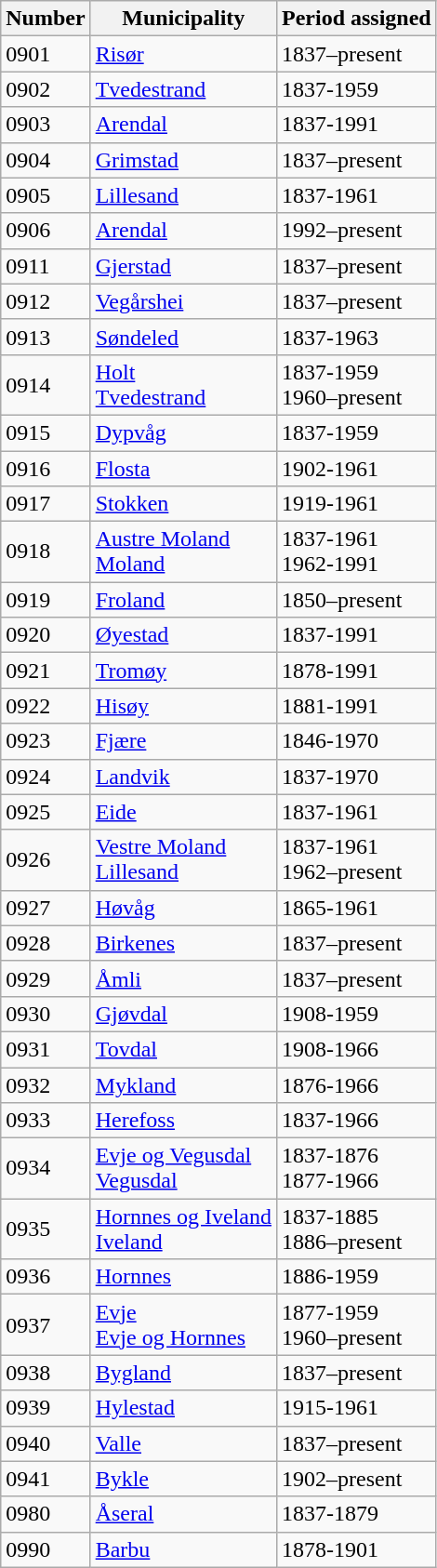<table class="wikitable">
<tr>
<th>Number</th>
<th>Municipality</th>
<th>Period assigned</th>
</tr>
<tr>
<td>0901</td>
<td><a href='#'>Risør</a></td>
<td>1837–present</td>
</tr>
<tr>
<td>0902</td>
<td><a href='#'>Tvedestrand</a></td>
<td>1837-1959</td>
</tr>
<tr>
<td>0903</td>
<td><a href='#'>Arendal</a></td>
<td>1837-1991</td>
</tr>
<tr>
<td>0904</td>
<td><a href='#'>Grimstad</a></td>
<td>1837–present</td>
</tr>
<tr>
<td>0905</td>
<td><a href='#'>Lillesand</a></td>
<td>1837-1961</td>
</tr>
<tr>
<td>0906</td>
<td><a href='#'>Arendal</a></td>
<td>1992–present</td>
</tr>
<tr>
<td>0911</td>
<td><a href='#'>Gjerstad</a></td>
<td>1837–present</td>
</tr>
<tr>
<td>0912</td>
<td><a href='#'>Vegårshei</a></td>
<td>1837–present</td>
</tr>
<tr>
<td>0913</td>
<td><a href='#'>Søndeled</a></td>
<td>1837-1963</td>
</tr>
<tr>
<td>0914</td>
<td><a href='#'>Holt</a><br><a href='#'>Tvedestrand</a></td>
<td>1837-1959<br>1960–present</td>
</tr>
<tr>
<td>0915</td>
<td><a href='#'>Dypvåg</a></td>
<td>1837-1959</td>
</tr>
<tr>
<td>0916</td>
<td><a href='#'>Flosta</a></td>
<td>1902-1961</td>
</tr>
<tr>
<td>0917</td>
<td><a href='#'>Stokken</a></td>
<td>1919-1961</td>
</tr>
<tr>
<td>0918</td>
<td><a href='#'>Austre Moland</a><br><a href='#'>Moland</a></td>
<td>1837-1961<br>1962-1991</td>
</tr>
<tr>
<td>0919</td>
<td><a href='#'>Froland</a></td>
<td>1850–present</td>
</tr>
<tr>
<td>0920</td>
<td><a href='#'>Øyestad</a></td>
<td>1837-1991</td>
</tr>
<tr>
<td>0921</td>
<td><a href='#'>Tromøy</a></td>
<td>1878-1991</td>
</tr>
<tr>
<td>0922</td>
<td><a href='#'>Hisøy</a></td>
<td>1881-1991</td>
</tr>
<tr>
<td>0923</td>
<td><a href='#'>Fjære</a></td>
<td>1846-1970</td>
</tr>
<tr>
<td>0924</td>
<td><a href='#'>Landvik</a></td>
<td>1837-1970</td>
</tr>
<tr>
<td>0925</td>
<td><a href='#'>Eide</a></td>
<td>1837-1961</td>
</tr>
<tr>
<td>0926</td>
<td><a href='#'>Vestre Moland</a><br><a href='#'>Lillesand</a></td>
<td>1837-1961<br>1962–present</td>
</tr>
<tr>
<td>0927</td>
<td><a href='#'>Høvåg</a></td>
<td>1865-1961</td>
</tr>
<tr>
<td>0928</td>
<td><a href='#'>Birkenes</a></td>
<td>1837–present</td>
</tr>
<tr>
<td>0929</td>
<td><a href='#'>Åmli</a></td>
<td>1837–present</td>
</tr>
<tr>
<td>0930</td>
<td><a href='#'>Gjøvdal</a></td>
<td>1908-1959</td>
</tr>
<tr>
<td>0931</td>
<td><a href='#'>Tovdal</a></td>
<td>1908-1966</td>
</tr>
<tr>
<td>0932</td>
<td><a href='#'>Mykland</a></td>
<td>1876-1966</td>
</tr>
<tr>
<td>0933</td>
<td><a href='#'>Herefoss</a></td>
<td>1837-1966</td>
</tr>
<tr>
<td>0934</td>
<td><a href='#'>Evje og Vegusdal</a><br><a href='#'>Vegusdal</a></td>
<td>1837-1876<br>1877-1966</td>
</tr>
<tr>
<td>0935</td>
<td><a href='#'>Hornnes og Iveland</a><br><a href='#'>Iveland</a></td>
<td>1837-1885<br>1886–present</td>
</tr>
<tr>
<td>0936</td>
<td><a href='#'>Hornnes</a></td>
<td>1886-1959</td>
</tr>
<tr>
<td>0937</td>
<td><a href='#'>Evje</a><br><a href='#'>Evje og Hornnes</a></td>
<td>1877-1959<br>1960–present</td>
</tr>
<tr>
<td>0938</td>
<td><a href='#'>Bygland</a></td>
<td>1837–present</td>
</tr>
<tr>
<td>0939</td>
<td><a href='#'>Hylestad</a></td>
<td>1915-1961</td>
</tr>
<tr>
<td>0940</td>
<td><a href='#'>Valle</a></td>
<td>1837–present</td>
</tr>
<tr>
<td>0941</td>
<td><a href='#'>Bykle</a></td>
<td>1902–present</td>
</tr>
<tr>
<td>0980</td>
<td><a href='#'>Åseral</a></td>
<td>1837-1879</td>
</tr>
<tr>
<td>0990</td>
<td><a href='#'>Barbu</a></td>
<td>1878-1901</td>
</tr>
</table>
